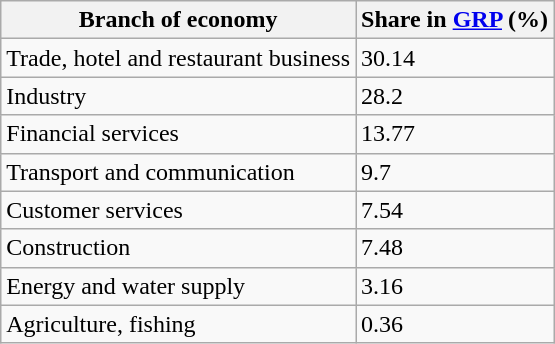<table Class = "wikitable">
<tr>
<th>Branch of economy</th>
<th>Share in <a href='#'>GRP</a> (%)</th>
</tr>
<tr>
<td>Trade, hotel and restaurant business</td>
<td>30.14</td>
</tr>
<tr>
<td>Industry</td>
<td>28.2</td>
</tr>
<tr>
<td>Financial services</td>
<td>13.77</td>
</tr>
<tr>
<td>Transport and communication</td>
<td>9.7</td>
</tr>
<tr>
<td>Customer services</td>
<td>7.54</td>
</tr>
<tr>
<td>Construction</td>
<td>7.48</td>
</tr>
<tr>
<td>Energy and water supply</td>
<td>3.16</td>
</tr>
<tr>
<td>Agriculture, fishing</td>
<td>0.36</td>
</tr>
</table>
